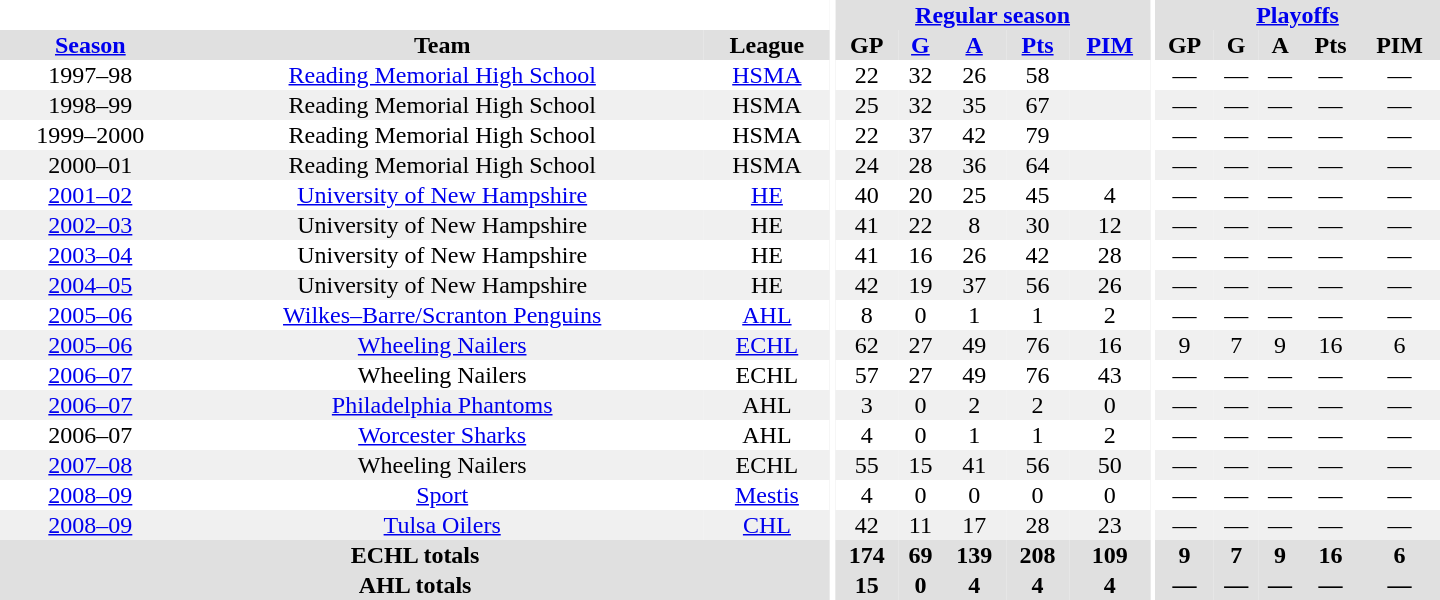<table border="0" cellpadding="1" cellspacing="0" style="text-align:center; width:60em">
<tr bgcolor="#e0e0e0">
<th colspan="3" bgcolor="#ffffff"></th>
<th rowspan="99" bgcolor="#ffffff"></th>
<th colspan="5"><a href='#'>Regular season</a></th>
<th rowspan="99" bgcolor="#ffffff"></th>
<th colspan="5"><a href='#'>Playoffs</a></th>
</tr>
<tr bgcolor="#e0e0e0">
<th><a href='#'>Season</a></th>
<th>Team</th>
<th>League</th>
<th>GP</th>
<th><a href='#'>G</a></th>
<th><a href='#'>A</a></th>
<th><a href='#'>Pts</a></th>
<th><a href='#'>PIM</a></th>
<th>GP</th>
<th>G</th>
<th>A</th>
<th>Pts</th>
<th>PIM</th>
</tr>
<tr>
<td>1997–98</td>
<td><a href='#'>Reading Memorial High School</a></td>
<td><a href='#'>HSMA</a></td>
<td>22</td>
<td>32</td>
<td>26</td>
<td>58</td>
<td></td>
<td>—</td>
<td>—</td>
<td>—</td>
<td>—</td>
<td>—</td>
</tr>
<tr bgcolor="#f0f0f0">
<td>1998–99</td>
<td>Reading Memorial High School</td>
<td>HSMA</td>
<td>25</td>
<td>32</td>
<td>35</td>
<td>67</td>
<td></td>
<td>—</td>
<td>—</td>
<td>—</td>
<td>—</td>
<td>—</td>
</tr>
<tr>
<td>1999–2000</td>
<td>Reading Memorial High School</td>
<td>HSMA</td>
<td>22</td>
<td>37</td>
<td>42</td>
<td>79</td>
<td></td>
<td>—</td>
<td>—</td>
<td>—</td>
<td>—</td>
<td>—</td>
</tr>
<tr bgcolor="#f0f0f0">
<td>2000–01</td>
<td>Reading Memorial High School</td>
<td>HSMA</td>
<td>24</td>
<td>28</td>
<td>36</td>
<td>64</td>
<td></td>
<td>—</td>
<td>—</td>
<td>—</td>
<td>—</td>
<td>—</td>
</tr>
<tr>
<td><a href='#'>2001–02</a></td>
<td><a href='#'>University of New Hampshire</a></td>
<td><a href='#'>HE</a></td>
<td>40</td>
<td>20</td>
<td>25</td>
<td>45</td>
<td>4</td>
<td>—</td>
<td>—</td>
<td>—</td>
<td>—</td>
<td>—</td>
</tr>
<tr bgcolor="#f0f0f0">
<td><a href='#'>2002–03</a></td>
<td>University of New Hampshire</td>
<td>HE</td>
<td>41</td>
<td>22</td>
<td>8</td>
<td>30</td>
<td>12</td>
<td>—</td>
<td>—</td>
<td>—</td>
<td>—</td>
<td>—</td>
</tr>
<tr>
<td><a href='#'>2003–04</a></td>
<td>University of New Hampshire</td>
<td>HE</td>
<td>41</td>
<td>16</td>
<td>26</td>
<td>42</td>
<td>28</td>
<td>—</td>
<td>—</td>
<td>—</td>
<td>—</td>
<td>—</td>
</tr>
<tr bgcolor="#f0f0f0">
<td><a href='#'>2004–05</a></td>
<td>University of New Hampshire</td>
<td>HE</td>
<td>42</td>
<td>19</td>
<td>37</td>
<td>56</td>
<td>26</td>
<td>—</td>
<td>—</td>
<td>—</td>
<td>—</td>
<td>—</td>
</tr>
<tr>
<td><a href='#'>2005–06</a></td>
<td><a href='#'>Wilkes–Barre/Scranton Penguins</a></td>
<td><a href='#'>AHL</a></td>
<td>8</td>
<td>0</td>
<td>1</td>
<td>1</td>
<td>2</td>
<td>—</td>
<td>—</td>
<td>—</td>
<td>—</td>
<td>—</td>
</tr>
<tr bgcolor="#f0f0f0">
<td><a href='#'>2005–06</a></td>
<td><a href='#'>Wheeling Nailers</a></td>
<td><a href='#'>ECHL</a></td>
<td>62</td>
<td>27</td>
<td>49</td>
<td>76</td>
<td>16</td>
<td>9</td>
<td>7</td>
<td>9</td>
<td>16</td>
<td>6</td>
</tr>
<tr>
<td><a href='#'>2006–07</a></td>
<td>Wheeling Nailers</td>
<td>ECHL</td>
<td>57</td>
<td>27</td>
<td>49</td>
<td>76</td>
<td>43</td>
<td>—</td>
<td>—</td>
<td>—</td>
<td>—</td>
<td>—</td>
</tr>
<tr bgcolor="#f0f0f0">
<td><a href='#'>2006–07</a></td>
<td><a href='#'>Philadelphia Phantoms</a></td>
<td>AHL</td>
<td>3</td>
<td>0</td>
<td>2</td>
<td>2</td>
<td>0</td>
<td>—</td>
<td>—</td>
<td>—</td>
<td>—</td>
<td>—</td>
</tr>
<tr>
<td>2006–07</td>
<td><a href='#'>Worcester Sharks</a></td>
<td>AHL</td>
<td>4</td>
<td>0</td>
<td>1</td>
<td>1</td>
<td>2</td>
<td>—</td>
<td>—</td>
<td>—</td>
<td>—</td>
<td>—</td>
</tr>
<tr bgcolor="#f0f0f0">
<td><a href='#'>2007–08</a></td>
<td>Wheeling Nailers</td>
<td>ECHL</td>
<td>55</td>
<td>15</td>
<td>41</td>
<td>56</td>
<td>50</td>
<td>—</td>
<td>—</td>
<td>—</td>
<td>—</td>
<td>—</td>
</tr>
<tr>
<td><a href='#'>2008–09</a></td>
<td><a href='#'>Sport</a></td>
<td><a href='#'>Mestis</a></td>
<td>4</td>
<td>0</td>
<td>0</td>
<td>0</td>
<td>0</td>
<td>—</td>
<td>—</td>
<td>—</td>
<td>—</td>
<td>—</td>
</tr>
<tr bgcolor="#f0f0f0">
<td><a href='#'>2008–09</a></td>
<td><a href='#'>Tulsa Oilers</a></td>
<td><a href='#'>CHL</a></td>
<td>42</td>
<td>11</td>
<td>17</td>
<td>28</td>
<td>23</td>
<td>—</td>
<td>—</td>
<td>—</td>
<td>—</td>
<td>—</td>
</tr>
<tr bgcolor="#e0e0e0">
<th colspan="3">ECHL totals</th>
<th>174</th>
<th>69</th>
<th>139</th>
<th>208</th>
<th>109</th>
<th>9</th>
<th>7</th>
<th>9</th>
<th>16</th>
<th>6</th>
</tr>
<tr bgcolor="#e0e0e0">
<th colspan="3">AHL totals</th>
<th>15</th>
<th>0</th>
<th>4</th>
<th>4</th>
<th>4</th>
<th>—</th>
<th>—</th>
<th>—</th>
<th>—</th>
<th>—</th>
</tr>
</table>
